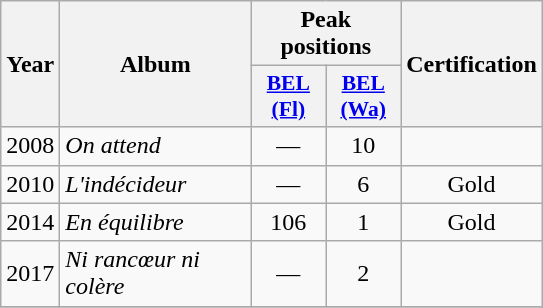<table class="wikitable">
<tr>
<th align="center" rowspan="2" width="10">Year</th>
<th align="center" rowspan="2" width="120">Album</th>
<th align="center" colspan="2" width="20">Peak positions</th>
<th align="center" rowspan="2" width="70">Certification</th>
</tr>
<tr>
<th scope="col" style="width:3em;font-size:90%;"><a href='#'>BEL <br>(Fl)</a><br></th>
<th scope="col" style="width:3em;font-size:90%;"><a href='#'>BEL <br>(Wa)</a><br></th>
</tr>
<tr>
<td style="text-align:center;">2008</td>
<td><em>On attend</em></td>
<td style="text-align:center;">—</td>
<td style="text-align:center;">10</td>
<td style="text-align:center;"></td>
</tr>
<tr>
<td style="text-align:center;">2010</td>
<td><em>L'indécideur</em></td>
<td style="text-align:center;">—</td>
<td style="text-align:center;">6</td>
<td style="text-align:center;">Gold</td>
</tr>
<tr>
<td style="text-align:center;">2014</td>
<td><em>En équilibre</em></td>
<td style="text-align:center;">106</td>
<td style="text-align:center;">1</td>
<td style="text-align:center;">Gold</td>
</tr>
<tr>
<td style="text-align:center;">2017</td>
<td><em>Ni rancœur ni colère</em></td>
<td style="text-align:center;">—</td>
<td style="text-align:center;">2</td>
<td style="text-align:center;"></td>
</tr>
<tr>
</tr>
</table>
